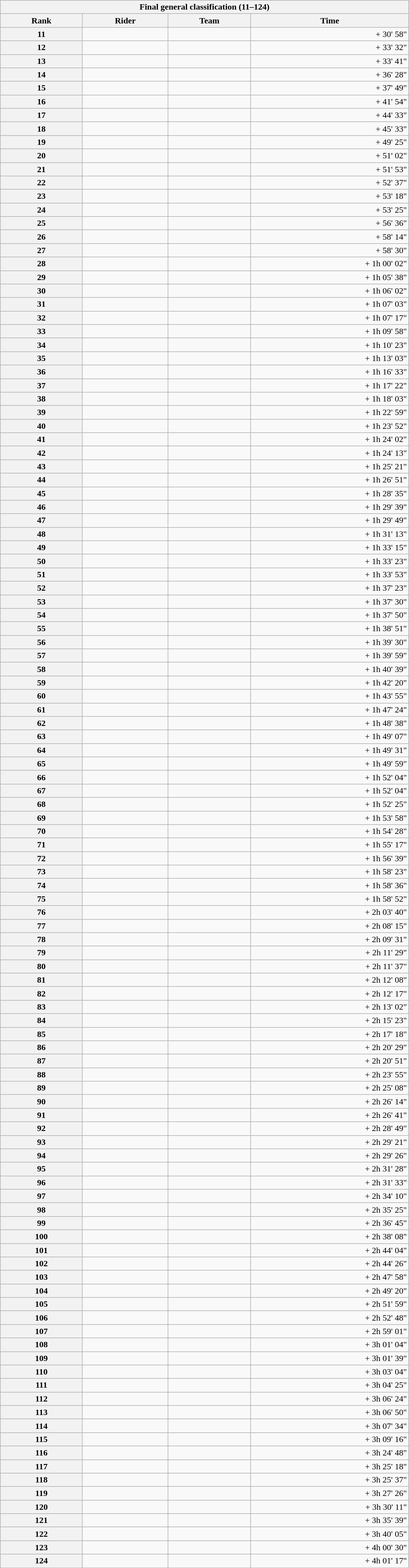<table class="collapsible collapsed wikitable" style="width:48em;margin-top:-1px;">
<tr>
<th scope="col" colspan="4">Final general classification (11–124)</th>
</tr>
<tr>
<th scope="col">Rank</th>
<th scope="col">Rider</th>
<th scope="col">Team</th>
<th scope="col">Time</th>
</tr>
<tr |->
<th scope="row">11</th>
<td></td>
<td></td>
<td style="text-align:right;">+ 30' 58"</td>
</tr>
<tr>
<th scope="row">12</th>
<td></td>
<td></td>
<td style="text-align:right;">+ 33' 32"</td>
</tr>
<tr>
<th scope="row">13</th>
<td></td>
<td></td>
<td style="text-align:right;">+ 33' 41"</td>
</tr>
<tr>
<th scope="row">14</th>
<td></td>
<td></td>
<td style="text-align:right;">+ 36' 28"</td>
</tr>
<tr>
<th scope="row">15</th>
<td></td>
<td></td>
<td style="text-align:right;">+ 37' 49"</td>
</tr>
<tr>
<th scope="row">16</th>
<td></td>
<td></td>
<td style="text-align:right;">+ 41' 54"</td>
</tr>
<tr>
<th scope="row">17</th>
<td></td>
<td></td>
<td style="text-align:right;">+ 44' 33"</td>
</tr>
<tr>
<th scope="row">18</th>
<td></td>
<td></td>
<td style="text-align:right;">+ 45' 33"</td>
</tr>
<tr>
<th scope="row">19</th>
<td></td>
<td></td>
<td style="text-align:right;">+ 49' 25"</td>
</tr>
<tr>
<th scope="row">20</th>
<td></td>
<td></td>
<td style="text-align:right;">+ 51' 02"</td>
</tr>
<tr>
<th scope="row">21</th>
<td></td>
<td></td>
<td style="text-align:right;">+ 51' 53"</td>
</tr>
<tr>
<th scope="row">22</th>
<td></td>
<td></td>
<td style="text-align:right;">+ 52' 37"</td>
</tr>
<tr>
<th scope="row">23</th>
<td></td>
<td></td>
<td style="text-align:right;">+ 53' 18"</td>
</tr>
<tr>
<th scope="row">24</th>
<td></td>
<td></td>
<td style="text-align:right;">+ 53' 25"</td>
</tr>
<tr>
<th scope="row">25</th>
<td></td>
<td></td>
<td style="text-align:right;">+ 56' 36"</td>
</tr>
<tr>
<th scope="row">26</th>
<td></td>
<td></td>
<td style="text-align:right;">+ 58' 14"</td>
</tr>
<tr>
<th scope="row">27</th>
<td></td>
<td></td>
<td style="text-align:right;">+ 58' 30"</td>
</tr>
<tr>
<th scope="row">28</th>
<td></td>
<td></td>
<td style="text-align:right;">+ 1h 00' 02"</td>
</tr>
<tr>
<th scope="row">29</th>
<td></td>
<td></td>
<td style="text-align:right;">+ 1h 05' 38"</td>
</tr>
<tr>
<th scope="row">30</th>
<td></td>
<td></td>
<td style="text-align:right;">+ 1h 06' 02"</td>
</tr>
<tr>
<th scope="row">31</th>
<td></td>
<td></td>
<td style="text-align:right;">+ 1h 07' 03"</td>
</tr>
<tr>
<th scope="row">32</th>
<td></td>
<td></td>
<td style="text-align:right;">+ 1h 07' 17"</td>
</tr>
<tr>
<th scope="row">33</th>
<td></td>
<td></td>
<td style="text-align:right;">+ 1h 09' 58"</td>
</tr>
<tr>
<th scope="row">34</th>
<td></td>
<td></td>
<td style="text-align:right;">+ 1h 10' 23"</td>
</tr>
<tr>
<th scope="row">35</th>
<td></td>
<td></td>
<td style="text-align:right;">+ 1h 13' 03"</td>
</tr>
<tr>
<th scope="row">36</th>
<td></td>
<td></td>
<td style="text-align:right;">+ 1h 16' 33"</td>
</tr>
<tr>
<th scope="row">37</th>
<td></td>
<td></td>
<td style="text-align:right;">+ 1h 17' 22"</td>
</tr>
<tr>
<th scope="row">38</th>
<td></td>
<td></td>
<td style="text-align:right;">+ 1h 18' 03"</td>
</tr>
<tr>
<th scope="row">39</th>
<td></td>
<td></td>
<td style="text-align:right;">+ 1h 22' 59"</td>
</tr>
<tr>
<th scope="row">40</th>
<td></td>
<td></td>
<td style="text-align:right;">+ 1h 23' 52"</td>
</tr>
<tr>
<th scope="row">41</th>
<td></td>
<td></td>
<td style="text-align:right;">+ 1h 24' 02"</td>
</tr>
<tr>
<th scope="row">42</th>
<td></td>
<td></td>
<td style="text-align:right;">+ 1h 24' 13"</td>
</tr>
<tr>
<th scope="row">43</th>
<td></td>
<td></td>
<td style="text-align:right;">+ 1h 25' 21"</td>
</tr>
<tr>
<th scope="row">44</th>
<td></td>
<td></td>
<td style="text-align:right;">+ 1h 26' 51"</td>
</tr>
<tr>
<th scope="row">45</th>
<td></td>
<td></td>
<td style="text-align:right;">+ 1h 28' 35"</td>
</tr>
<tr>
<th scope="row">46</th>
<td></td>
<td></td>
<td style="text-align:right;">+ 1h 29' 39"</td>
</tr>
<tr>
<th scope="row">47</th>
<td></td>
<td></td>
<td style="text-align:right;">+ 1h 29' 49"</td>
</tr>
<tr>
<th scope="row">48</th>
<td></td>
<td></td>
<td style="text-align:right;">+ 1h 31' 13"</td>
</tr>
<tr>
<th scope="row">49</th>
<td></td>
<td></td>
<td style="text-align:right;">+ 1h 33' 15"</td>
</tr>
<tr>
<th scope="row">50</th>
<td></td>
<td></td>
<td style="text-align:right;">+ 1h 33' 23"</td>
</tr>
<tr>
<th scope="row">51</th>
<td></td>
<td></td>
<td style="text-align:right;">+ 1h 33' 53"</td>
</tr>
<tr>
<th scope="row">52</th>
<td></td>
<td></td>
<td style="text-align:right;">+ 1h 37' 23"</td>
</tr>
<tr>
<th scope="row">53</th>
<td></td>
<td></td>
<td style="text-align:right;">+ 1h 37' 30"</td>
</tr>
<tr>
<th scope="row">54</th>
<td></td>
<td></td>
<td style="text-align:right;">+ 1h 37' 50"</td>
</tr>
<tr>
<th scope="row">55</th>
<td></td>
<td></td>
<td style="text-align:right;">+ 1h 38' 51"</td>
</tr>
<tr>
<th scope="row">56</th>
<td></td>
<td></td>
<td style="text-align:right;">+ 1h 39' 30"</td>
</tr>
<tr>
<th scope="row">57</th>
<td></td>
<td></td>
<td style="text-align:right;">+ 1h 39' 59"</td>
</tr>
<tr>
<th scope="row">58</th>
<td></td>
<td></td>
<td style="text-align:right;">+ 1h 40' 39"</td>
</tr>
<tr>
<th scope="row">59</th>
<td></td>
<td></td>
<td style="text-align:right;">+ 1h 42' 20"</td>
</tr>
<tr>
<th scope="row">60</th>
<td></td>
<td></td>
<td style="text-align:right;">+ 1h 43' 55"</td>
</tr>
<tr>
<th scope="row">61</th>
<td></td>
<td></td>
<td style="text-align:right;">+ 1h 47' 24"</td>
</tr>
<tr>
<th scope="row">62</th>
<td></td>
<td></td>
<td style="text-align:right;">+ 1h 48' 38"</td>
</tr>
<tr>
<th scope="row">63</th>
<td></td>
<td></td>
<td style="text-align:right;">+ 1h 49' 07"</td>
</tr>
<tr>
<th scope="row">64</th>
<td></td>
<td></td>
<td style="text-align:right;">+ 1h 49' 31"</td>
</tr>
<tr>
<th scope="row">65</th>
<td></td>
<td></td>
<td style="text-align:right;">+ 1h 49' 59"</td>
</tr>
<tr>
<th scope="row">66</th>
<td></td>
<td></td>
<td style="text-align:right;">+ 1h 52' 04"</td>
</tr>
<tr>
<th scope="row">67</th>
<td></td>
<td></td>
<td style="text-align:right;">+ 1h 52' 04"</td>
</tr>
<tr>
<th scope="row">68</th>
<td></td>
<td></td>
<td style="text-align:right;">+ 1h 52' 25"</td>
</tr>
<tr>
<th scope="row">69</th>
<td></td>
<td></td>
<td style="text-align:right;">+ 1h 53' 58"</td>
</tr>
<tr>
<th scope="row">70</th>
<td></td>
<td></td>
<td style="text-align:right;">+ 1h 54' 28"</td>
</tr>
<tr>
<th scope="row">71</th>
<td></td>
<td></td>
<td style="text-align:right;">+ 1h 55' 17"</td>
</tr>
<tr>
<th scope="row">72</th>
<td></td>
<td></td>
<td style="text-align:right;">+ 1h 56' 39"</td>
</tr>
<tr>
<th scope="row">73</th>
<td></td>
<td></td>
<td style="text-align:right;">+ 1h 58' 23"</td>
</tr>
<tr>
<th scope="row">74</th>
<td></td>
<td></td>
<td style="text-align:right;">+ 1h 58' 36"</td>
</tr>
<tr>
<th scope="row">75</th>
<td></td>
<td></td>
<td style="text-align:right;">+ 1h 58' 52"</td>
</tr>
<tr>
<th scope="row">76</th>
<td></td>
<td></td>
<td style="text-align:right;">+ 2h 03' 40"</td>
</tr>
<tr>
<th scope="row">77</th>
<td></td>
<td></td>
<td style="text-align:right;">+ 2h 08' 15"</td>
</tr>
<tr>
<th scope="row">78</th>
<td></td>
<td></td>
<td style="text-align:right;">+ 2h 09' 31"</td>
</tr>
<tr>
<th scope="row">79</th>
<td></td>
<td></td>
<td style="text-align:right;">+ 2h 11' 29"</td>
</tr>
<tr>
<th scope="row">80</th>
<td></td>
<td></td>
<td style="text-align:right;">+ 2h 11' 37"</td>
</tr>
<tr>
<th scope="row">81</th>
<td></td>
<td></td>
<td style="text-align:right;">+ 2h 12' 08"</td>
</tr>
<tr>
<th scope="row">82</th>
<td></td>
<td></td>
<td style="text-align:right;">+ 2h 12' 17"</td>
</tr>
<tr>
<th scope="row">83</th>
<td></td>
<td></td>
<td style="text-align:right;">+ 2h 13' 02"</td>
</tr>
<tr>
<th scope="row">84</th>
<td></td>
<td></td>
<td style="text-align:right;">+ 2h 15' 23"</td>
</tr>
<tr>
<th scope="row">85</th>
<td></td>
<td></td>
<td style="text-align:right;">+ 2h 17' 18"</td>
</tr>
<tr>
<th scope="row">86</th>
<td></td>
<td></td>
<td style="text-align:right;">+ 2h 20' 29"</td>
</tr>
<tr>
<th scope="row">87</th>
<td></td>
<td></td>
<td style="text-align:right;">+ 2h 20' 51"</td>
</tr>
<tr>
<th scope="row">88</th>
<td></td>
<td></td>
<td style="text-align:right;">+ 2h 23' 55"</td>
</tr>
<tr>
<th scope="row">89</th>
<td></td>
<td></td>
<td style="text-align:right;">+ 2h 25' 08"</td>
</tr>
<tr>
<th scope="row">90</th>
<td></td>
<td></td>
<td style="text-align:right;">+ 2h 26' 14"</td>
</tr>
<tr>
<th scope="row">91</th>
<td></td>
<td></td>
<td style="text-align:right;">+ 2h 26' 41"</td>
</tr>
<tr>
<th scope="row">92</th>
<td></td>
<td></td>
<td style="text-align:right;">+ 2h 28' 49"</td>
</tr>
<tr>
<th scope="row">93</th>
<td></td>
<td></td>
<td style="text-align:right;">+ 2h 29' 21"</td>
</tr>
<tr>
<th scope="row">94</th>
<td></td>
<td></td>
<td style="text-align:right;">+ 2h 29' 26"</td>
</tr>
<tr>
<th scope="row">95</th>
<td></td>
<td></td>
<td style="text-align:right;">+ 2h 31' 28"</td>
</tr>
<tr>
<th scope="row">96</th>
<td></td>
<td></td>
<td style="text-align:right;">+ 2h 31' 33"</td>
</tr>
<tr>
<th scope="row">97</th>
<td></td>
<td></td>
<td style="text-align:right;">+ 2h 34' 10"</td>
</tr>
<tr>
<th scope="row">98</th>
<td></td>
<td></td>
<td style="text-align:right;">+ 2h 35' 25"</td>
</tr>
<tr>
<th scope="row">99</th>
<td></td>
<td></td>
<td style="text-align:right;">+ 2h 36' 45"</td>
</tr>
<tr>
<th scope="row">100</th>
<td></td>
<td></td>
<td style="text-align:right;">+ 2h 38' 08"</td>
</tr>
<tr>
<th scope="row">101</th>
<td> </td>
<td></td>
<td style="text-align:right;">+ 2h 44' 04"</td>
</tr>
<tr>
<th scope="row">102</th>
<td></td>
<td></td>
<td style="text-align:right;">+ 2h 44' 26"</td>
</tr>
<tr>
<th scope="row">103</th>
<td></td>
<td></td>
<td style="text-align:right;">+ 2h 47' 58"</td>
</tr>
<tr>
<th scope="row">104</th>
<td></td>
<td></td>
<td style="text-align:right;">+ 2h 49' 20"</td>
</tr>
<tr>
<th scope="row">105</th>
<td></td>
<td></td>
<td style="text-align:right;">+ 2h 51' 59"</td>
</tr>
<tr>
<th scope="row">106</th>
<td></td>
<td></td>
<td style="text-align:right;">+ 2h 52' 48"</td>
</tr>
<tr>
<th scope="row">107</th>
<td></td>
<td></td>
<td style="text-align:right;">+ 2h 59' 01"</td>
</tr>
<tr>
<th scope="row">108</th>
<td></td>
<td></td>
<td style="text-align:right;">+ 3h 01' 04"</td>
</tr>
<tr>
<th scope="row">109</th>
<td></td>
<td></td>
<td style="text-align:right;">+ 3h 01' 39"</td>
</tr>
<tr>
<th scope="row">110</th>
<td></td>
<td></td>
<td style="text-align:right;">+ 3h 03' 04"</td>
</tr>
<tr>
<th scope="row">111</th>
<td></td>
<td></td>
<td style="text-align:right;">+ 3h 04' 25"</td>
</tr>
<tr>
<th scope="row">112</th>
<td></td>
<td></td>
<td style="text-align:right;">+ 3h 06' 24"</td>
</tr>
<tr>
<th scope="row">113</th>
<td></td>
<td></td>
<td style="text-align:right;">+ 3h 06' 50"</td>
</tr>
<tr>
<th scope="row">114</th>
<td></td>
<td></td>
<td style="text-align:right;">+ 3h 07' 34"</td>
</tr>
<tr>
<th scope="row">115</th>
<td></td>
<td></td>
<td style="text-align:right;">+ 3h 09' 16"</td>
</tr>
<tr>
<th scope="row">116</th>
<td></td>
<td></td>
<td style="text-align:right;">+ 3h 24' 48"</td>
</tr>
<tr>
<th scope="row">117</th>
<td></td>
<td></td>
<td style="text-align:right;">+ 3h 25' 18"</td>
</tr>
<tr>
<th scope="row">118</th>
<td></td>
<td></td>
<td style="text-align:right;">+ 3h 25' 37"</td>
</tr>
<tr>
<th scope="row">119</th>
<td></td>
<td></td>
<td style="text-align:right;">+ 3h 27' 26"</td>
</tr>
<tr>
<th scope="row">120</th>
<td></td>
<td></td>
<td style="text-align:right;">+ 3h 30' 11"</td>
</tr>
<tr>
<th scope="row">121</th>
<td></td>
<td></td>
<td style="text-align:right;">+ 3h 35' 39"</td>
</tr>
<tr>
<th scope="row">122</th>
<td></td>
<td></td>
<td style="text-align:right;">+ 3h 40' 05"</td>
</tr>
<tr>
<th scope="row">123</th>
<td></td>
<td></td>
<td style="text-align:right;">+ 4h 00' 30"</td>
</tr>
<tr>
<th scope="row">124</th>
<td></td>
<td></td>
<td style="text-align:right;">+ 4h 01' 17"</td>
</tr>
</table>
